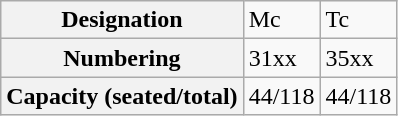<table class="wikitable">
<tr>
<th>Designation</th>
<td>Mc</td>
<td>Tc</td>
</tr>
<tr>
<th>Numbering</th>
<td>31xx</td>
<td>35xx</td>
</tr>
<tr>
<th>Capacity (seated/total)</th>
<td>44/118</td>
<td>44/118</td>
</tr>
</table>
